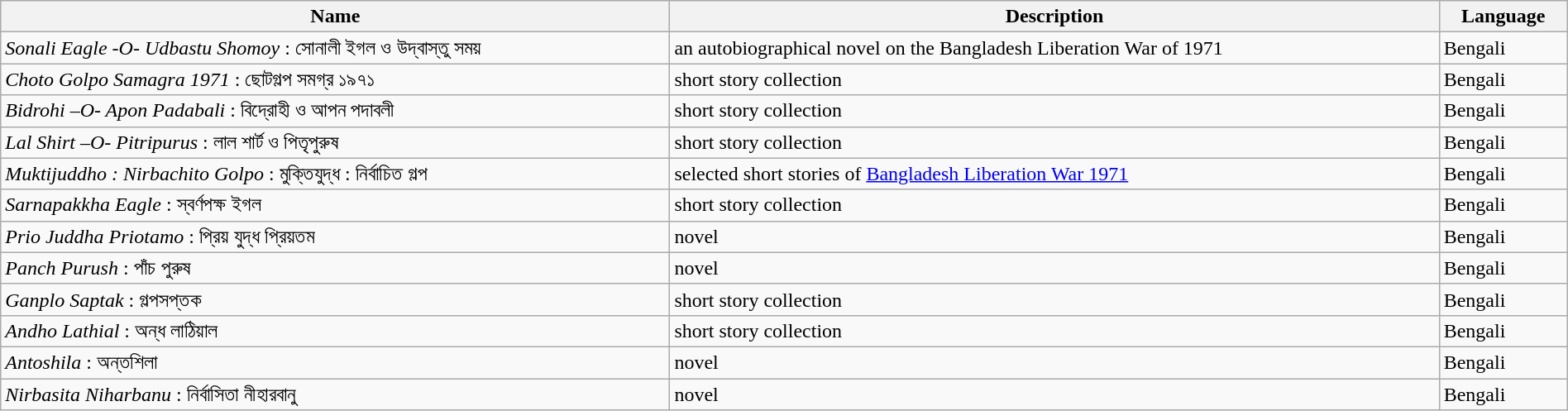<table class = "wikitable sortable" width ="100%">
<tr>
<th>Name</th>
<th>Description</th>
<th>Language</th>
</tr>
<tr>
<td><em>Sonali Eagle -O- Udbastu Shomoy</em> : সোনালী ইগল ও উদ্বাস্তু সময়</td>
<td>an autobiographical novel on the Bangladesh Liberation War of 1971</td>
<td>Bengali</td>
</tr>
<tr>
<td><em>Choto Golpo Samagra 1971</em> : ছোটগল্প সমগ্র ১৯৭১</td>
<td>short story collection</td>
<td>Bengali</td>
</tr>
<tr>
<td><em>Bidrohi –O- Apon Padabali</em> : বিদ্রোহী ও আপন পদাবলী</td>
<td>short story collection</td>
<td>Bengali</td>
</tr>
<tr>
<td><em>Lal Shirt –O- Pitripurus</em> : লাল শার্ট ও পিতৃপুরুষ</td>
<td>short story collection</td>
<td>Bengali</td>
</tr>
<tr>
<td><em>Muktijuddho  : Nirbachito Golpo</em> :  মুক্তিযুদ্ধ : নির্বাচিত গল্প</td>
<td>selected short stories of <a href='#'>Bangladesh Liberation War 1971</a></td>
<td>Bengali</td>
</tr>
<tr>
<td><em>Sarnapakkha Eagle</em> : স্বর্ণপক্ষ ইগল</td>
<td>short story collection</td>
<td>Bengali</td>
</tr>
<tr>
<td><em>Prio Juddha Priotamo</em> : প্রিয় যুদ্ধ প্রিয়তম</td>
<td>novel</td>
<td>Bengali</td>
</tr>
<tr>
<td><em>Panch Purush</em> : পাঁচ পুরুষ</td>
<td>novel</td>
<td>Bengali</td>
</tr>
<tr>
<td><em>Ganplo Saptak</em> : গল্পসপ্তক</td>
<td>short story collection</td>
<td>Bengali</td>
</tr>
<tr>
<td><em>Andho Lathial</em> : অন্ধ লাঠিয়াল</td>
<td>short story collection</td>
<td>Bengali</td>
</tr>
<tr>
<td><em>Antoshila</em> : অন্তশিলা</td>
<td>novel</td>
<td>Bengali</td>
</tr>
<tr>
<td><em>Nirbasita Niharbanu</em> : নির্বাসিতা নীহারবানু</td>
<td>novel</td>
<td>Bengali</td>
</tr>
</table>
